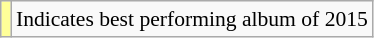<table class="wikitable" style="font-size:90%;">
<tr>
<td style="background-color:#FFFF99"></td>
<td>Indicates best performing album of 2015</td>
</tr>
</table>
